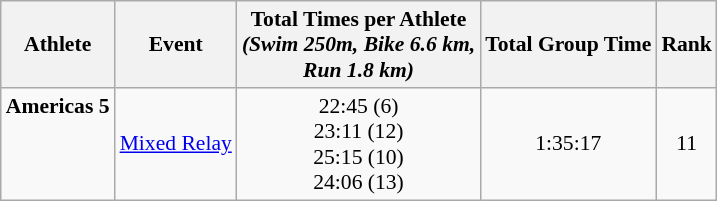<table class="wikitable" style="font-size:90%;">
<tr>
<th>Athlete</th>
<th>Event</th>
<th>Total Times per Athlete <br> <em>(Swim 250m, Bike 6.6 km, <br> Run 1.8 km)</em></th>
<th>Total Group Time</th>
<th>Rank</th>
</tr>
<tr align=center>
<td align=left><strong>Americas 5</strong><br><br><br><br></td>
<td align=left><a href='#'>Mixed Relay</a></td>
<td valign=bottom>22:45 (6)<br>23:11 (12)<br>25:15 (10)<br>24:06 (13)</td>
<td>1:35:17</td>
<td>11</td>
</tr>
</table>
